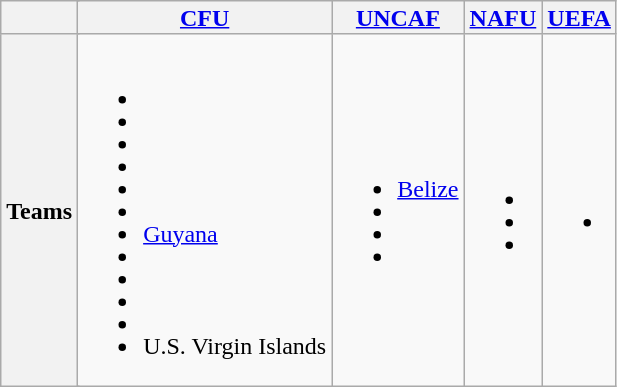<table class="wikitable" style="line-height:15px;">
<tr>
<th colspan=2></th>
<th><a href='#'>CFU</a></th>
<th><a href='#'>UNCAF</a></th>
<th><a href='#'>NAFU</a></th>
<th><a href='#'>UEFA</a></th>
</tr>
<tr>
<th colspan=2>Teams</th>
<td><br><ul><li></li><li></li><li></li><li></li><li></li><li></li><li> <a href='#'>Guyana</a></li><li></li><li></li><li></li><li></li><li> U.S. Virgin Islands</li></ul></td>
<td><br><ul><li> <a href='#'>Belize</a></li><li></li><li></li><li></li></ul></td>
<td><br><ul><li></li><li></li><li></li></ul></td>
<td><br><ul><li></li></ul></td>
</tr>
</table>
